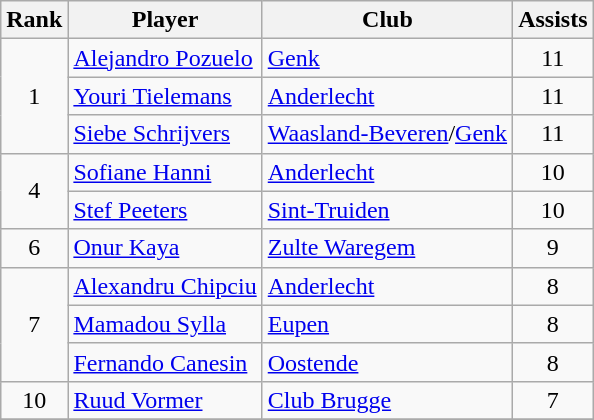<table class="wikitable" style="text-align:center">
<tr>
<th>Rank</th>
<th>Player</th>
<th>Club</th>
<th>Assists</th>
</tr>
<tr>
<td rowspan=3>1</td>
<td align="left"> <a href='#'>Alejandro Pozuelo</a></td>
<td align="left"><a href='#'>Genk</a></td>
<td>11</td>
</tr>
<tr>
<td align="left"> <a href='#'>Youri Tielemans</a></td>
<td align="left"><a href='#'>Anderlecht</a></td>
<td>11</td>
</tr>
<tr>
<td align="left"> <a href='#'>Siebe Schrijvers</a></td>
<td align="left"><a href='#'>Waasland-Beveren</a>/<a href='#'>Genk</a></td>
<td>11</td>
</tr>
<tr>
<td rowspan=2>4</td>
<td align="left"> <a href='#'>Sofiane Hanni</a></td>
<td align="left"><a href='#'>Anderlecht</a></td>
<td>10</td>
</tr>
<tr>
<td align="left"> <a href='#'>Stef Peeters</a></td>
<td align="left"><a href='#'>Sint-Truiden</a></td>
<td>10</td>
</tr>
<tr>
<td>6</td>
<td align="left"> <a href='#'>Onur Kaya</a></td>
<td align="left"><a href='#'>Zulte Waregem</a></td>
<td>9</td>
</tr>
<tr>
<td rowspan=3>7</td>
<td align="left"> <a href='#'>Alexandru Chipciu</a></td>
<td align="left"><a href='#'>Anderlecht</a></td>
<td>8</td>
</tr>
<tr>
<td align="left"> <a href='#'>Mamadou Sylla</a></td>
<td align="left"><a href='#'>Eupen</a></td>
<td>8</td>
</tr>
<tr>
<td align="left"> <a href='#'>Fernando Canesin</a></td>
<td align="left"><a href='#'>Oostende</a></td>
<td>8</td>
</tr>
<tr>
<td>10</td>
<td align="left"> <a href='#'>Ruud Vormer</a></td>
<td align="left"><a href='#'>Club Brugge</a></td>
<td>7</td>
</tr>
<tr>
</tr>
</table>
